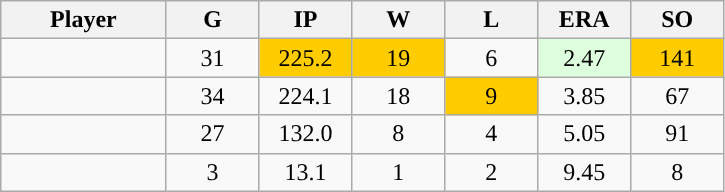<table class="wikitable sortable">
<tr>
<th bgcolor="#DDDDFF" width="16%">Player</th>
<th bgcolor="#DDDDFF" width="9%">G</th>
<th bgcolor="#DDDDFF" width="9%">IP</th>
<th bgcolor="#DDDDFF" width="9%">W</th>
<th bgcolor="#DDDDFF" width="9%">L</th>
<th bgcolor="#DDDDFF" width="9%">ERA</th>
<th bgcolor="#DDDDFF" width="9%">SO</th>
</tr>
<tr align="center">
<td></td>
<td>31</td>
<td style="background:#fc0;">225.2</td>
<td style="background:#fc0;">19</td>
<td>6</td>
<td style="background:#DDFFDD;">2.47</td>
<td style="background:#fc0;">141</td>
</tr>
<tr align="center">
<td></td>
<td>34</td>
<td>224.1</td>
<td>18</td>
<td style="background:#fc0;">9</td>
<td>3.85</td>
<td>67</td>
</tr>
<tr align="center">
<td></td>
<td>27</td>
<td>132.0</td>
<td>8</td>
<td>4</td>
<td>5.05</td>
<td>91</td>
</tr>
<tr align="center">
<td></td>
<td>3</td>
<td>13.1</td>
<td>1</td>
<td>2</td>
<td>9.45</td>
<td>8</td>
</tr>
</table>
